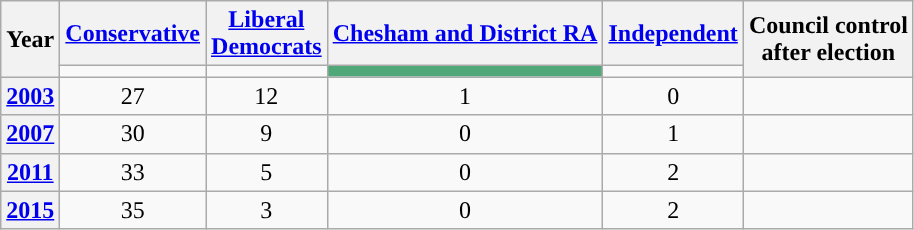<table class="wikitable plainrowheaders" style="text-align:center">
<tr>
<th scope="col" rowspan="2">Year</th>
<th scope="col"><a href='#'>Conservative</a></th>
<th scope="col" style="width:1px"><a href='#'>Liberal Democrats</a></th>
<th scope="col"><a href='#'>Chesham and District RA</a></th>
<th scope="col"><a href='#'>Independent</a></th>
<th scope="col" rowspan="2" colspan="2">Council control<br>after election</th>
</tr>
<tr>
<td style="background:"></td>
<td style="background:"></td>
<td style="background:#50a878"></td>
<td style="background:"></td>
</tr>
<tr>
<th scope="row"><a href='#'>2003</a></th>
<td>27</td>
<td>12</td>
<td>1</td>
<td>0</td>
<td></td>
</tr>
<tr>
<th scope="row"><a href='#'>2007</a></th>
<td>30</td>
<td>9</td>
<td>0</td>
<td>1</td>
<td></td>
</tr>
<tr>
<th scope="row"><a href='#'>2011</a></th>
<td>33</td>
<td>5</td>
<td>0</td>
<td>2</td>
<td></td>
</tr>
<tr>
<th scope="row"><a href='#'>2015</a></th>
<td>35</td>
<td>3</td>
<td>0</td>
<td>2</td>
<td></td>
</tr>
</table>
